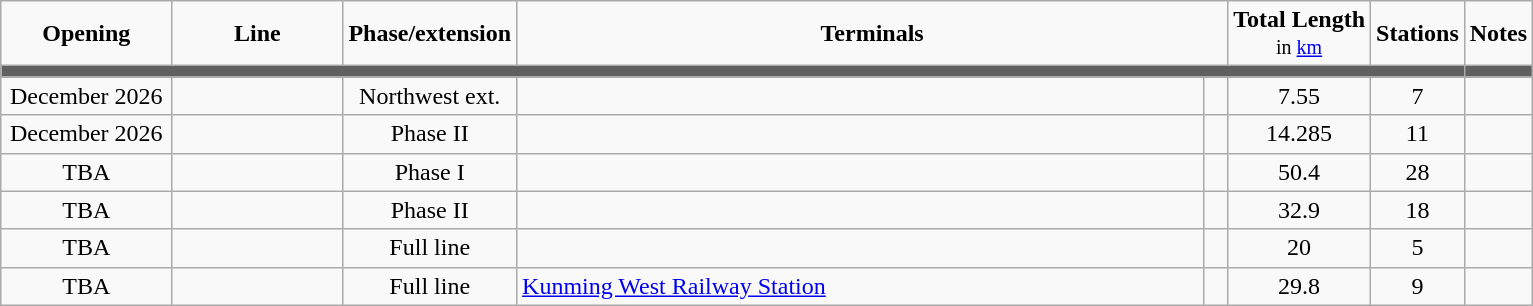<table class="wikitable">
<tr>
<td style="width:80pt;text-align:center;"><strong>Opening</strong><br></td>
<td style="width:80pt;text-align:center;"><strong>Line</strong><br></td>
<td align=center><strong>Phase/extension</strong></td>
<td style="width:350pt;text-align:center;" colspan="2"><strong>Terminals</strong></td>
<td align=center><strong>Total Length</strong><br><small>in <a href='#'>km</a></small></td>
<td align=center><strong>Stations</strong></td>
<td align=center><strong>Notes</strong></td>
</tr>
<tr style = "background:#606060; height: 2pt">
<td colspan="7"></td>
<td></td>
</tr>
<tr>
<td style="text-align: center;">December 2026</td>
<td style="text-align: center;"></td>
<td style="text-align: center;">Northwest ext.</td>
<td></td>
<td></td>
<td style="text-align: center;">7.55</td>
<td style="text-align: center;">7</td>
<td></td>
</tr>
<tr>
<td style="text-align: center;">December 2026</td>
<td style="text-align: center;"></td>
<td style="text-align: center;">Phase II</td>
<td></td>
<td></td>
<td style="text-align: center;">14.285</td>
<td style="text-align: center;">11</td>
<td></td>
</tr>
<tr>
<td style="text-align: center;">TBA</td>
<td style="text-align: center;"></td>
<td style="text-align: center;">Phase I</td>
<td></td>
<td></td>
<td style="text-align: center;">50.4</td>
<td style="text-align: center;">28</td>
<td></td>
</tr>
<tr>
<td style="text-align: center;">TBA</td>
<td style="text-align: center;"></td>
<td style="text-align: center;">Phase II</td>
<td></td>
<td></td>
<td style="text-align: center;">32.9</td>
<td style="text-align: center;">18</td>
<td></td>
</tr>
<tr>
<td style="text-align: center;">TBA</td>
<td style="text-align: center;"></td>
<td style="text-align: center;">Full line</td>
<td></td>
<td></td>
<td style="text-align: center;">20</td>
<td style="text-align: center;">5</td>
<td></td>
</tr>
<tr>
<td style="text-align: center;">TBA</td>
<td style="text-align: center;"></td>
<td style="text-align: center;">Full line</td>
<td><a href='#'>Kunming West Railway Station</a></td>
<td></td>
<td style="text-align: center;">29.8</td>
<td style="text-align: center;">9</td>
<td></td>
</tr>
</table>
